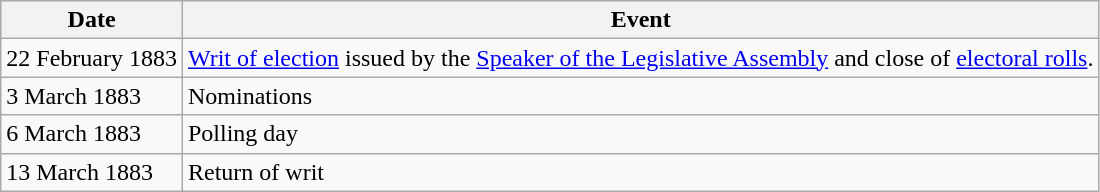<table class="wikitable">
<tr>
<th>Date</th>
<th>Event</th>
</tr>
<tr>
<td>22 February 1883</td>
<td><a href='#'>Writ of election</a> issued by the <a href='#'>Speaker of the Legislative Assembly</a> and close of <a href='#'>electoral rolls</a>.</td>
</tr>
<tr>
<td>3 March 1883</td>
<td>Nominations</td>
</tr>
<tr>
<td>6 March 1883</td>
<td>Polling day</td>
</tr>
<tr>
<td>13 March 1883</td>
<td>Return of writ</td>
</tr>
</table>
